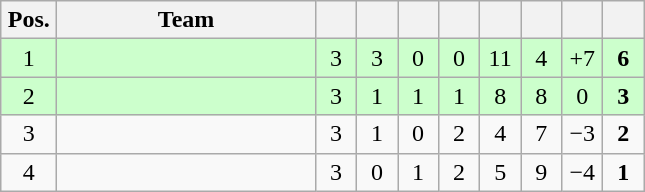<table class="wikitable" style="text-align:center">
<tr>
<th width=30>Pos.</th>
<th width=165>Team</th>
<th width=20></th>
<th width=20></th>
<th width=20></th>
<th width=20></th>
<th width=20></th>
<th width=20></th>
<th width=20></th>
<th width=20></th>
</tr>
<tr style="background:#cfc">
<td>1</td>
<td style="text-align:left"></td>
<td>3</td>
<td>3</td>
<td>0</td>
<td>0</td>
<td>11</td>
<td>4</td>
<td>+7</td>
<td><strong>6</strong></td>
</tr>
<tr style="background:#cfc">
<td>2</td>
<td style="text-align:left"></td>
<td>3</td>
<td>1</td>
<td>1</td>
<td>1</td>
<td>8</td>
<td>8</td>
<td>0</td>
<td><strong>3</strong></td>
</tr>
<tr>
<td>3</td>
<td style="text-align:left"></td>
<td>3</td>
<td>1</td>
<td>0</td>
<td>2</td>
<td>4</td>
<td>7</td>
<td>−3</td>
<td><strong>2</strong></td>
</tr>
<tr>
<td>4</td>
<td style="text-align:left"></td>
<td>3</td>
<td>0</td>
<td>1</td>
<td>2</td>
<td>5</td>
<td>9</td>
<td>−4</td>
<td><strong>1</strong></td>
</tr>
</table>
